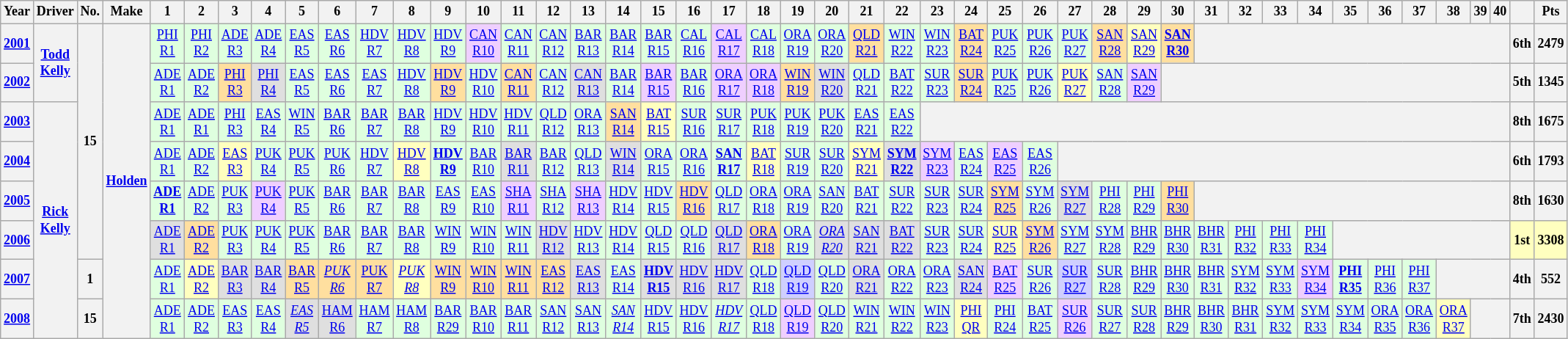<table class="wikitable mw-collapsible mw-collapsed" style="text-align:center; font-size:75%">
<tr>
<th>Year</th>
<th>Driver</th>
<th>No.</th>
<th>Make</th>
<th>1</th>
<th>2</th>
<th>3</th>
<th>4</th>
<th>5</th>
<th>6</th>
<th>7</th>
<th>8</th>
<th>9</th>
<th>10</th>
<th>11</th>
<th>12</th>
<th>13</th>
<th>14</th>
<th>15</th>
<th>16</th>
<th>17</th>
<th>18</th>
<th>19</th>
<th>20</th>
<th>21</th>
<th>22</th>
<th>23</th>
<th>24</th>
<th>25</th>
<th>26</th>
<th>27</th>
<th>28</th>
<th>29</th>
<th>30</th>
<th>31</th>
<th>32</th>
<th>33</th>
<th>34</th>
<th>35</th>
<th>36</th>
<th>37</th>
<th>38</th>
<th>39</th>
<th>40</th>
<th></th>
<th>Pts</th>
</tr>
<tr>
<th><a href='#'>2001</a></th>
<th rowspan= 2><a href='#'>Todd Kelly</a></th>
<th rowspan= 6>15</th>
<th rowspan= 10><a href='#'>Holden</a></th>
<td style="background:#dfffdf;"><a href='#'>PHI<br>R1</a><br></td>
<td style="background:#dfffdf;"><a href='#'>PHI<br>R2</a><br></td>
<td style="background:#dfffdf;"><a href='#'>ADE<br>R3</a><br></td>
<td style="background:#dfffdf;"><a href='#'>ADE<br>R4</a><br></td>
<td style="background:#dfffdf;"><a href='#'>EAS<br>R5</a><br></td>
<td style="background:#dfffdf;"><a href='#'>EAS<br>R6</a><br></td>
<td style="background:#dfffdf;"><a href='#'>HDV<br>R7</a><br></td>
<td style="background:#dfffdf;"><a href='#'>HDV<br>R8</a><br></td>
<td style="background:#dfffdf;"><a href='#'>HDV<br>R9</a><br></td>
<td style="background:#efcfff;"><a href='#'>CAN<br>R10</a><br></td>
<td style="background:#dfffdf;"><a href='#'>CAN<br>R11</a><br></td>
<td style="background:#dfffdf;"><a href='#'>CAN<br>R12</a><br></td>
<td style="background:#dfffdf;"><a href='#'>BAR<br>R13</a><br></td>
<td style="background:#dfffdf;"><a href='#'>BAR<br>R14</a><br></td>
<td style="background:#dfffdf;"><a href='#'>BAR<br>R15</a><br></td>
<td style="background:#dfffdf;"><a href='#'>CAL<br>R16</a><br></td>
<td style="background:#efcfff;"><a href='#'>CAL<br>R17</a><br></td>
<td style="background:#dfffdf;"><a href='#'>CAL<br>R18</a><br></td>
<td style="background:#dfffdf;"><a href='#'>ORA<br>R19</a><br></td>
<td style="background:#dfffdf;"><a href='#'>ORA<br>R20</a><br></td>
<td style="background:#ffdf9f;"><a href='#'>QLD<br>R21</a><br></td>
<td style="background:#dfffdf;"><a href='#'>WIN<br>R22</a><br></td>
<td style="background:#dfffdf;"><a href='#'>WIN<br>R23</a><br></td>
<td style="background:#ffdf9f;"><a href='#'>BAT<br>R24</a><br></td>
<td style="background:#dfffdf;"><a href='#'>PUK<br>R25</a><br></td>
<td style="background:#dfffdf;"><a href='#'>PUK<br>R26</a><br></td>
<td style="background:#dfffdf;"><a href='#'>PUK<br>R27</a><br></td>
<td style="background:#ffdf9f;"><a href='#'>SAN<br>R28</a><br></td>
<td style="background:#ffffbf;"><a href='#'>SAN<br>R29</a><br></td>
<td style="background:#ffdf9f;"><strong><a href='#'>SAN<br>R30</a><br></strong></td>
<th colspan=10></th>
<th>6th</th>
<th>2479</th>
</tr>
<tr>
<th><a href='#'>2002</a></th>
<td style="background:#dfffdf;"><a href='#'>ADE<br>R1</a><br></td>
<td style="background:#dfffdf;"><a href='#'>ADE<br>R2</a><br></td>
<td style="background:#ffdf9f;"><a href='#'>PHI<br>R3</a><br></td>
<td style="background:#dfdfdf;"><a href='#'>PHI<br>R4</a><br></td>
<td style="background:#dfffdf;"><a href='#'>EAS<br>R5</a><br></td>
<td style="background:#dfffdf;"><a href='#'>EAS<br>R6</a><br></td>
<td style="background:#dfffdf;"><a href='#'>EAS<br>R7</a><br></td>
<td style="background:#dfffdf;"><a href='#'>HDV<br>R8</a><br></td>
<td style="background:#ffdf9f;"><a href='#'>HDV<br>R9</a><br></td>
<td style="background:#dfffdf;"><a href='#'>HDV<br>R10</a><br></td>
<td style="background:#ffdf9f;"><a href='#'>CAN<br>R11</a><br></td>
<td style="background:#dfffdf;"><a href='#'>CAN<br>R12</a><br></td>
<td style="background:#dfdfdf;"><a href='#'>CAN<br>R13</a><br></td>
<td style="background:#dfffdf;"><a href='#'>BAR<br>R14</a><br></td>
<td style="background:#efcfff;"><a href='#'>BAR<br>R15</a><br></td>
<td style="background:#dfffdf;"><a href='#'>BAR<br>R16</a><br></td>
<td style="background:#efcfff;"><a href='#'>ORA<br>R17</a><br></td>
<td style="background:#efcfff;"><a href='#'>ORA<br>R18</a><br></td>
<td style="background:#ffdf9f;"><a href='#'>WIN<br>R19</a><br></td>
<td style="background:#dfdfdf;"><a href='#'>WIN<br>R20</a><br></td>
<td style="background:#dfffdf;"><a href='#'>QLD<br>R21</a><br></td>
<td style="background:#dfffdf;"><a href='#'>BAT<br>R22</a><br></td>
<td style="background:#dfffdf;"><a href='#'>SUR<br>R23</a><br></td>
<td style="background:#ffdf9f;"><a href='#'>SUR<br>R24</a><br></td>
<td style="background:#dfffdf;"><a href='#'>PUK<br>R25</a><br></td>
<td style="background:#dfffdf;"><a href='#'>PUK<br>R26</a><br></td>
<td style="background:#ffffbf;"><a href='#'>PUK<br>R27</a><br></td>
<td style="background:#dfffdf;"><a href='#'>SAN<br>R28</a><br></td>
<td style="background:#efcfff;"><a href='#'>SAN<br>R29</a><br></td>
<th colspan=11></th>
<th>5th</th>
<th>1345</th>
</tr>
<tr>
<th><a href='#'>2003</a></th>
<th rowspan= 6><a href='#'>Rick Kelly</a></th>
<td style="background:#DFFFDF;"><a href='#'>ADE<br>R1</a><br></td>
<td style="background:#DFFFDF;"><a href='#'>ADE<br>R1</a><br></td>
<td style="background:#DFFFDF;"><a href='#'>PHI<br>R3</a><br></td>
<td style="background:#DFFFDF;"><a href='#'>EAS<br>R4</a><br></td>
<td style="background:#DFFFDF;"><a href='#'>WIN<br>R5</a><br></td>
<td style="background:#DFFFDF;"><a href='#'>BAR<br>R6</a><br></td>
<td style="background:#DFFFDF;"><a href='#'>BAR<br>R7</a><br></td>
<td style="background:#DFFFDF;"><a href='#'>BAR<br>R8</a><br></td>
<td style="background:#DFFFDF;"><a href='#'>HDV<br>R9</a><br></td>
<td style="background:#DFFFDF;"><a href='#'>HDV<br>R10</a><br></td>
<td style="background:#DFFFDF;"><a href='#'>HDV<br>R11</a><br></td>
<td style="background:#DFFFDF;"><a href='#'>QLD<br>R12</a><br></td>
<td style="background:#DFFFDF;"><a href='#'>ORA<br>R13</a><br></td>
<td style="background:#FFDF9F;"><a href='#'>SAN<br>R14</a><br></td>
<td style="background:#FFFFBF;"><a href='#'>BAT<br>R15</a><br></td>
<td style="background:#DFFFDF;"><a href='#'>SUR<br>R16</a><br></td>
<td style="background:#DFFFDF;"><a href='#'>SUR<br>R17</a><br></td>
<td style="background:#DFFFDF;"><a href='#'>PUK<br>R18</a><br></td>
<td style="background:#DFFFDF;"><a href='#'>PUK<br>R19</a><br></td>
<td style="background:#DFFFDF;"><a href='#'>PUK<br>R20</a><br></td>
<td style="background:#DFFFDF;"><a href='#'>EAS<br>R21</a><br></td>
<td style="background:#DFFFDF;"><a href='#'>EAS<br>R22</a><br></td>
<th colspan=18></th>
<th>8th</th>
<th>1675</th>
</tr>
<tr>
<th><a href='#'>2004</a></th>
<td style="background:#DFFFDF;"><a href='#'>ADE<br>R1</a><br></td>
<td style="background:#DFFFDF;"><a href='#'>ADE<br>R2</a><br></td>
<td style="background:#FFFFBF;"><a href='#'>EAS<br>R3</a><br></td>
<td style="background:#DFFFDF;"><a href='#'>PUK<br>R4</a><br></td>
<td style="background:#DFFFDF;"><a href='#'>PUK<br>R5</a><br></td>
<td style="background:#DFFFDF;"><a href='#'>PUK<br>R6</a><br></td>
<td style="background:#DFFFDF;"><a href='#'>HDV<br>R7</a><br></td>
<td style="background:#FFFFBF;"><a href='#'>HDV<br>R8</a><br></td>
<td style="background:#DFFFDF;"><strong><a href='#'>HDV<br>R9</a></strong><br></td>
<td style="background:#DFFFDF;"><a href='#'>BAR<br>R10</a><br></td>
<td style="background:#DFDFDF;"><a href='#'>BAR<br>R11</a><br></td>
<td style="background:#DFFFDF;"><a href='#'>BAR<br>R12</a><br></td>
<td style="background:#DFFFDF;"><a href='#'>QLD<br>R13</a><br></td>
<td style="background:#DFDFDF;"><a href='#'>WIN<br>R14</a><br></td>
<td style="background:#DFFFDF;"><a href='#'>ORA<br>R15</a><br></td>
<td style="background:#DFFFDF;"><a href='#'>ORA<br>R16</a><br></td>
<td style="background:#DFFFDF;"><strong><a href='#'>SAN<br>R17</a></strong><br></td>
<td style="background:#FFFFBF;"><a href='#'>BAT<br>R18</a><br></td>
<td style="background:#DFFFDF;"><a href='#'>SUR<br>R19</a><br></td>
<td style="background:#DFFFDF;"><a href='#'>SUR<br>R20</a><br></td>
<td style="background:#FFFFBF;"><a href='#'>SYM<br>R21</a><br></td>
<td style="background:#DFDFDF;"><strong><a href='#'>SYM<br>R22</a></strong><br></td>
<td style="background:#EFCFFF;"><a href='#'>SYM<br>R23</a><br></td>
<td style="background:#DFFFDF;"><a href='#'>EAS<br>R24</a><br></td>
<td style="background:#EFCFFF;"><a href='#'>EAS<br>R25</a><br></td>
<td style="background:#DFFFDF;"><a href='#'>EAS<br>R26</a><br></td>
<th colspan=14></th>
<th>6th</th>
<th>1793</th>
</tr>
<tr>
<th><a href='#'>2005</a></th>
<td style="background:#DFFFDF;"><strong><a href='#'>ADE<br>R1</a></strong><br></td>
<td style="background:#DFFFDF;"><a href='#'>ADE<br>R2</a><br></td>
<td style="background:#DFFFDF;"><a href='#'>PUK<br>R3</a><br></td>
<td style="background:#EFCFFF;"><a href='#'>PUK<br>R4</a><br></td>
<td style="background:#DFFFDF;"><a href='#'>PUK<br>R5</a><br></td>
<td style="background:#DFFFDF;"><a href='#'>BAR<br>R6</a><br></td>
<td style="background:#DFFFDF;"><a href='#'>BAR<br>R7</a><br></td>
<td style="background:#DFFFDF;"><a href='#'>BAR<br>R8</a><br></td>
<td style="background:#DFFFDF;"><a href='#'>EAS<br>R9</a><br></td>
<td style="background:#DFFFDF;"><a href='#'>EAS<br>R10</a><br></td>
<td style="background:#EFCFFF;"><a href='#'>SHA<br>R11</a><br></td>
<td style="background:#DFFFDF;"><a href='#'>SHA<br>R12</a><br></td>
<td style="background:#EFCFFF;"><a href='#'>SHA<br>R13</a><br></td>
<td style="background:#DFFFDF;"><a href='#'>HDV<br>R14</a><br></td>
<td style="background:#DFFFDF;"><a href='#'>HDV<br>R15</a><br></td>
<td style="background:#FFDF9F;"><a href='#'>HDV<br>R16</a><br></td>
<td style="background:#DFFFDF;"><a href='#'>QLD<br>R17</a><br></td>
<td style="background:#DFFFDF;"><a href='#'>ORA<br>R18</a><br></td>
<td style="background:#DFFFDF;"><a href='#'>ORA<br>R19</a><br></td>
<td style="background:#DFFFDF;"><a href='#'>SAN<br>R20</a><br></td>
<td style="background:#DFFFDF;"><a href='#'>BAT<br>R21</a><br></td>
<td style="background:#DFFFDF;"><a href='#'>SUR<br>R22</a><br></td>
<td style="background:#DFFFDF;"><a href='#'>SUR<br>R23</a><br></td>
<td style="background:#DFFFDF;"><a href='#'>SUR<br>R24</a><br></td>
<td style="background:#FFDF9F;"><a href='#'>SYM<br>R25</a><br></td>
<td style="background:#DFFFDF;"><a href='#'>SYM<br>R26</a><br></td>
<td style="background:#DFDFDF;"><a href='#'>SYM<br>R27</a><br></td>
<td style="background:#DFFFDF;"><a href='#'>PHI<br>R28</a><br></td>
<td style="background:#DFFFDF;"><a href='#'>PHI<br>R29</a><br></td>
<td style="background:#FFDF9F;"><a href='#'>PHI<br>R30</a><br></td>
<th colspan=10></th>
<th>8th</th>
<th>1630</th>
</tr>
<tr>
<th><a href='#'>2006</a></th>
<td style="background:#DFDFDF;"><a href='#'>ADE<br>R1</a><br></td>
<td style="background:#FFDF9F;"><a href='#'>ADE<br>R2</a><br></td>
<td style="background:#DFFFDF;"><a href='#'>PUK<br>R3</a><br></td>
<td style="background:#DFFFDF;"><a href='#'>PUK<br>R4</a><br></td>
<td style="background:#DFFFDF;"><a href='#'>PUK<br>R5</a><br></td>
<td style="background:#DFFFDF;"><a href='#'>BAR<br>R6</a><br></td>
<td style="background:#DFFFDF;"><a href='#'>BAR<br>R7</a><br></td>
<td style="background:#DFFFDF;"><a href='#'>BAR<br>R8</a><br></td>
<td style="background:#DFFFDF;"><a href='#'>WIN<br>R9</a><br></td>
<td style="background:#DFFFDF;"><a href='#'>WIN<br>R10</a><br></td>
<td style="background:#DFFFDF;"><a href='#'>WIN<br>R11</a><br></td>
<td style="background:#DFDFDF;"><a href='#'>HDV<br>R12</a><br></td>
<td style="background:#DFFFDF;"><a href='#'>HDV<br>R13</a><br></td>
<td style="background:#DFFFDF;"><a href='#'>HDV<br>R14</a><br></td>
<td style="background:#DFFFDF;"><a href='#'>QLD<br>R15</a><br></td>
<td style="background:#DFFFDF;"><a href='#'>QLD<br>R16</a><br></td>
<td style="background:#DFDFDF;"><a href='#'>QLD<br>R17</a><br></td>
<td style="background:#FFDF9F;"><a href='#'>ORA<br>R18</a><br></td>
<td style="background:#DFFFDF;"><a href='#'>ORA<br>R19</a><br></td>
<td style="background:#DFDFDF;"><em><a href='#'>ORA<br>R20</a></em><br></td>
<td style="background:#DFDFDF;"><a href='#'>SAN<br>R21</a><br></td>
<td style="background:#DFDFDF;"><a href='#'>BAT<br>R22</a><br></td>
<td style="background:#DFFFDF;"><a href='#'>SUR<br>R23</a><br></td>
<td style="background:#DFFFDF;"><a href='#'>SUR<br>R24</a><br></td>
<td style="background:#FFFFBF;"><a href='#'>SUR<br>R25</a><br></td>
<td style="background:#FFDF9F;"><a href='#'>SYM<br>R26</a><br></td>
<td style="background:#DFFFDF;"><a href='#'>SYM<br>R27</a><br></td>
<td style="background:#DFFFDF;"><a href='#'>SYM<br>R28</a><br></td>
<td style="background:#DFFFDF;"><a href='#'>BHR<br>R29</a><br></td>
<td style="background:#DFFFDF;"><a href='#'>BHR<br>R30</a><br></td>
<td style="background:#DFFFDF;"><a href='#'>BHR<br>R31</a><br></td>
<td style="background:#DFFFDF;"><a href='#'>PHI<br>R32</a><br></td>
<td style="background:#DFFFDF;"><a href='#'>PHI<br>R33</a><br></td>
<td style="background:#DFFFDF;"><a href='#'>PHI<br>R34</a><br></td>
<th colspan=6></th>
<th style="background: #FFFFBF">1st</th>
<th style="background: #FFFFBF">3308</th>
</tr>
<tr>
<th><a href='#'>2007</a></th>
<th>1</th>
<td style="background:#DFFFDF;"><a href='#'>ADE<br>R1</a><br></td>
<td style="background:#FFFFBF;"><a href='#'>ADE<br>R2</a><br></td>
<td style="background:#DFDFDF;"><a href='#'>BAR<br>R3</a><br></td>
<td style="background:#DFDFDF;"><a href='#'>BAR<br>R4</a><br></td>
<td style="background:#FFDF9F;"><a href='#'>BAR<br>R5</a><br></td>
<td style="background:#FFDF9F;"><em><a href='#'>PUK<br>R6</a></em><br></td>
<td style="background:#FFDF9F;"><a href='#'>PUK<br>R7</a><br></td>
<td style="background:#FFFFBF;"><em><a href='#'>PUK<br>R8</a></em><br></td>
<td style="background:#FFDF9F;"><a href='#'>WIN<br>R9</a><br></td>
<td style="background:#FFDF9F;"><a href='#'>WIN<br>R10</a><br></td>
<td style="background:#FFDF9F;"><a href='#'>WIN<br>R11</a><br></td>
<td style="background:#FFDF9F;"><a href='#'>EAS<br>R12</a><br></td>
<td style="background:#DFDFDF;"><a href='#'>EAS<br>R13</a><br></td>
<td style="background:#DFFFDF;"><a href='#'>EAS<br>R14</a><br></td>
<td style="background:#DFDFDF;"><strong><a href='#'>HDV<br>R15</a></strong><br></td>
<td style="background:#DFDFDF;"><a href='#'>HDV<br>R16</a><br></td>
<td style="background:#DFDFDF;"><a href='#'>HDV<br>R17</a><br></td>
<td style="background:#DFFFDF;"><a href='#'>QLD<br>R18</a><br></td>
<td style="background:#cfcfff;"><a href='#'>QLD<br>R19</a><br></td>
<td style="background:#DFFFDF;"><a href='#'>QLD<br>R20</a><br></td>
<td style="background:#DFDFDF;"><a href='#'>ORA<br>R21</a><br></td>
<td style="background:#DFFFDF;"><a href='#'>ORA<br>R22</a><br></td>
<td style="background:#DFFFDF;"><a href='#'>ORA<br>R23</a><br></td>
<td style="background:#DFDFDF;"><a href='#'>SAN<br>R24</a><br></td>
<td style="background:#EFCFFF;"><a href='#'>BAT<br>R25</a><br></td>
<td style="background:#DFFFDF;"><a href='#'>SUR<br>R26</a><br></td>
<td style="background:#cfcfff;"><a href='#'>SUR<br>R27</a><br></td>
<td style="background:#DFFFDF;"><a href='#'>SUR<br>R28</a><br></td>
<td style="background:#DFFFDF;"><a href='#'>BHR<br>R29</a><br></td>
<td style="background:#DFFFDF;"><a href='#'>BHR<br>R30</a><br></td>
<td style="background:#DFFFDF;"><a href='#'>BHR<br>R31</a><br></td>
<td style="background:#DFFFDF;"><a href='#'>SYM<br>R32</a><br></td>
<td style="background:#DFFFDF;"><a href='#'>SYM<br>R33</a><br></td>
<td style="background:#EFCFFF;"><a href='#'>SYM<br>R34</a><br></td>
<td style="background:#DFFFDF;"><strong><a href='#'>PHI<br>R35</a></strong><br></td>
<td style="background:#DFFFDF;"><a href='#'>PHI<br>R36</a><br></td>
<td style="background:#DFFFDF;"><a href='#'>PHI<br>R37</a><br></td>
<th colspan=3></th>
<th>4th</th>
<th>552</th>
</tr>
<tr>
<th><a href='#'>2008</a></th>
<th>15</th>
<td style="background:#DFFFDF;"><a href='#'>ADE<br>R1</a><br></td>
<td style="background:#DFFFDF;"><a href='#'>ADE<br>R2</a><br></td>
<td style="background:#DFFFDF;"><a href='#'>EAS<br>R3</a><br></td>
<td style="background:#DFFFDF;"><a href='#'>EAS<br>R4</a><br></td>
<td style="background:#DFDFDF;"><em><a href='#'>EAS<br>R5</a></em><br></td>
<td style="background:#DFDFDF;"><a href='#'>HAM<br>R6</a><br></td>
<td style="background:#DFFFDF;"><a href='#'>HAM<br>R7</a><br></td>
<td style="background:#DFFFDF;"><a href='#'>HAM<br>R8</a><br></td>
<td style="background:#DFFFDF;"><a href='#'>BAR<br>R29</a><br></td>
<td style="background:#DFFFDF;"><a href='#'>BAR<br>R10</a><br></td>
<td style="background:#DFFFDF;"><a href='#'>BAR<br>R11</a><br></td>
<td style="background:#DFFFDF;"><a href='#'>SAN<br>R12</a><br></td>
<td style="background:#DFFFDF;"><a href='#'>SAN<br>R13</a><br></td>
<td style="background:#DFFFDF;"><em><a href='#'>SAN<br>R14</a></em><br></td>
<td style="background:#DFFFDF;"><a href='#'>HDV<br>R15</a><br></td>
<td style="background:#DFFFDF;"><a href='#'>HDV<br>R16</a><br></td>
<td style="background:#DFFFDF;"><em><a href='#'>HDV<br>R17</a></em><br></td>
<td style="background:#DFFFDF;"><a href='#'>QLD<br>R18</a><br></td>
<td style="background:#EFCFFF;"><a href='#'>QLD<br>R19</a><br></td>
<td style="background:#DFFFDF;"><a href='#'>QLD<br>R20</a><br></td>
<td style="background:#DFFFDF;"><a href='#'>WIN<br>R21</a><br></td>
<td style="background:#DFFFDF;"><a href='#'>WIN<br>R22</a><br></td>
<td style="background:#DFFFDF;"><a href='#'>WIN<br>R23</a><br></td>
<td style="background:#FFFFBF;"><a href='#'>PHI<br>QR</a><br></td>
<td style="background:#DFFFDF;"><a href='#'>PHI<br>R24</a><br></td>
<td style="background:#DFFFDF;"><a href='#'>BAT<br>R25</a><br></td>
<td style="background:#EFCFFF;"><a href='#'>SUR<br>R26</a><br></td>
<td style="background:#DFFFDF;"><a href='#'>SUR<br>R27</a><br></td>
<td style="background:#DFFFDF;"><a href='#'>SUR<br>R28</a><br></td>
<td style="background:#DFFFDF;"><a href='#'>BHR<br>R29</a><br></td>
<td style="background:#DFFFDF;"><a href='#'>BHR<br>R30</a><br></td>
<td style="background:#DFFFDF;"><a href='#'>BHR<br>R31</a><br></td>
<td style="background:#DFFFDF;"><a href='#'>SYM<br>R32</a><br></td>
<td style="background:#DFFFDF;"><a href='#'>SYM<br>R33</a><br></td>
<td style="background:#DFFFDF;"><a href='#'>SYM<br>R34</a><br></td>
<td style="background:#DFFFDF;"><a href='#'>ORA<br>R35</a><br></td>
<td style="background:#DFFFDF;"><a href='#'>ORA<br>R36</a><br></td>
<td style="background:#FFFFBF;"><a href='#'>ORA<br>R37</a><br></td>
<th colspan=2></th>
<th>7th</th>
<th>2430</th>
</tr>
</table>
